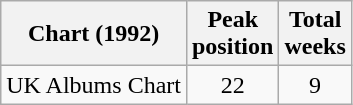<table class="wikitable sortable">
<tr>
<th>Chart (1992)</th>
<th>Peak<br>position</th>
<th>Total<br>weeks</th>
</tr>
<tr>
<td align="left">UK Albums Chart</td>
<td style="text-align:center;">22</td>
<td style="text-align:center;">9</td>
</tr>
</table>
